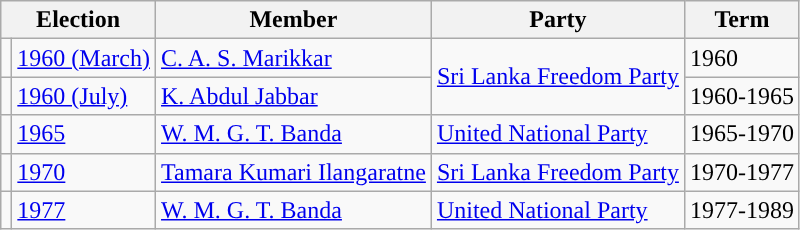<table class="wikitable">
<tr>
<th colspan="2">Election</th>
<th>Member</th>
<th>Party</th>
<th>Term</th>
</tr>
<tr>
<td style="background-color: "></td>
<td><a href='#'>1960 (March)</a></td>
<td><a href='#'>C. A. S. Marikkar</a></td>
<td rowspan=2><a href='#'>Sri Lanka Freedom Party</a></td>
<td>1960</td>
</tr>
<tr>
<td style="background-color: "></td>
<td><a href='#'>1960 (July)</a></td>
<td><a href='#'>K. Abdul Jabbar</a></td>
<td>1960-1965</td>
</tr>
<tr>
<td style="background-color: "></td>
<td><a href='#'>1965</a></td>
<td><a href='#'>W. M. G. T. Banda</a></td>
<td><a href='#'>United National Party</a></td>
<td>1965-1970</td>
</tr>
<tr>
<td style="background-color: "></td>
<td><a href='#'>1970</a></td>
<td><a href='#'>Tamara Kumari Ilangaratne</a></td>
<td><a href='#'>Sri Lanka Freedom Party</a></td>
<td>1970-1977</td>
</tr>
<tr>
<td style="background-color: "></td>
<td><a href='#'>1977</a></td>
<td><a href='#'>W. M. G. T. Banda</a></td>
<td><a href='#'>United National Party</a></td>
<td>1977-1989</td>
</tr>
</table>
